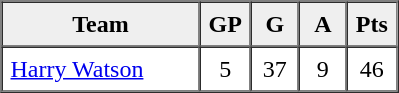<table border=1 cellpadding=5 cellspacing=0>
<tr>
<th bgcolor="#efefef" width="120">Team</th>
<th bgcolor="#efefef" width="20">GP</th>
<th bgcolor="#efefef" width="20">G</th>
<th bgcolor="#efefef" width="20">A</th>
<th bgcolor="#efefef" width="20">Pts</th>
</tr>
<tr align=center>
<td align=left> <a href='#'>Harry Watson</a></td>
<td>5</td>
<td>37</td>
<td>9</td>
<td>46</td>
</tr>
</table>
